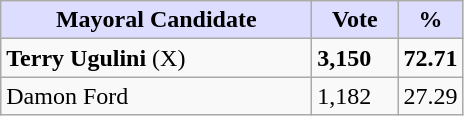<table class="wikitable">
<tr>
<th style="background:#ddf; width:200px;">Mayoral Candidate</th>
<th style="background:#ddf; width:50px;">Vote</th>
<th style="background:#ddf; width:30px;">%</th>
</tr>
<tr>
<td><strong>Terry Ugulini</strong> (X)</td>
<td><strong>3,150</strong></td>
<td><strong>72.71</strong></td>
</tr>
<tr>
<td>Damon Ford</td>
<td>1,182</td>
<td>27.29</td>
</tr>
</table>
